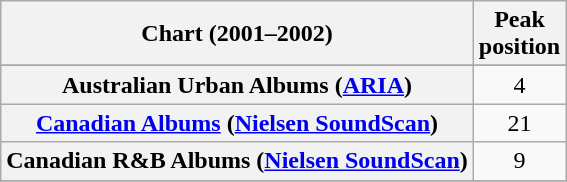<table class="wikitable sortable plainrowheaders" style="text-align:center">
<tr>
<th scope="col">Chart (2001–2002)</th>
<th scope="col">Peak<br>position</th>
</tr>
<tr>
</tr>
<tr>
<th scope="row">Australian Urban Albums (<a href='#'>ARIA</a>)</th>
<td>4</td>
</tr>
<tr>
<th scope="row"><a href='#'>Canadian Albums</a> (<a href='#'>Nielsen SoundScan</a>)</th>
<td align="center">21</td>
</tr>
<tr>
<th scope="row">Canadian R&B Albums (<a href='#'>Nielsen SoundScan</a>)</th>
<td style="text-align:center;">9</td>
</tr>
<tr>
</tr>
<tr>
</tr>
<tr>
</tr>
<tr>
</tr>
<tr>
</tr>
<tr>
</tr>
<tr>
</tr>
<tr>
</tr>
<tr>
</tr>
</table>
